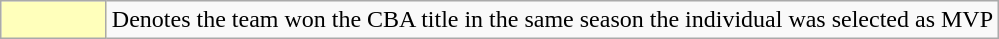<table class="wikitable plainrowheaders">
<tr>
<th scope="row" style="text-align:center; background:#ffb" width=63></th>
<td>Denotes the team won the CBA title in the same season the individual was selected as MVP</td>
</tr>
</table>
